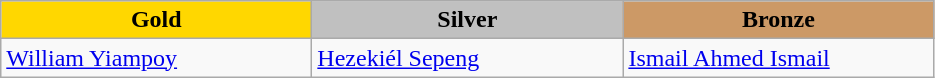<table class="wikitable" style="text-align:left">
<tr align="center">
<td width=200 bgcolor=gold><strong>Gold</strong></td>
<td width=200 bgcolor=silver><strong>Silver</strong></td>
<td width=200 bgcolor=CC9966><strong>Bronze</strong></td>
</tr>
<tr>
<td><a href='#'>William Yiampoy</a><br><em></em></td>
<td><a href='#'>Hezekiél Sepeng</a><br><em></em></td>
<td><a href='#'>Ismail Ahmed Ismail</a><br><em></em></td>
</tr>
</table>
